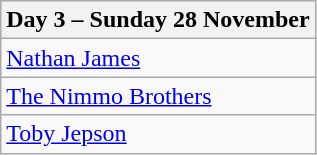<table class="wikitable">
<tr>
<th>Day 3 – Sunday 28 November</th>
</tr>
<tr>
<td><a href='#'>Nathan James</a></td>
</tr>
<tr>
<td><a href='#'>The Nimmo Brothers</a></td>
</tr>
<tr>
<td><a href='#'>Toby Jepson</a></td>
</tr>
</table>
